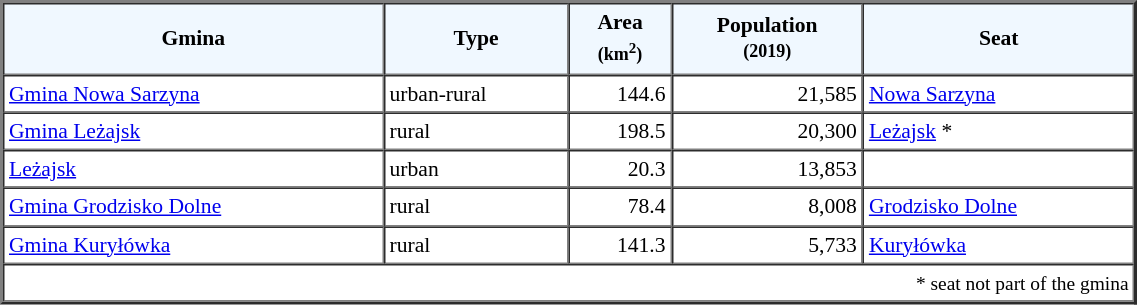<table width="60%" border="2" cellpadding="3" cellspacing="0" style="font-size:90%;line-height:120%;">
<tr bgcolor="F0F8FF">
<td style="text-align:center;"><strong>Gmina</strong></td>
<td style="text-align:center;"><strong>Type</strong></td>
<td style="text-align:center;"><strong>Area<br><small>(km<sup>2</sup>)</small></strong></td>
<td style="text-align:center;"><strong>Population<br><small>(2019)</small></strong></td>
<td style="text-align:center;"><strong>Seat</strong></td>
</tr>
<tr>
<td><a href='#'>Gmina Nowa Sarzyna</a></td>
<td>urban-rural</td>
<td style="text-align:right;">144.6</td>
<td style="text-align:right;">21,585</td>
<td><a href='#'>Nowa Sarzyna</a></td>
</tr>
<tr>
<td><a href='#'>Gmina Leżajsk</a></td>
<td>rural</td>
<td style="text-align:right;">198.5</td>
<td style="text-align:right;">20,300</td>
<td><a href='#'>Leżajsk</a> *</td>
</tr>
<tr>
<td><a href='#'>Leżajsk</a></td>
<td>urban</td>
<td style="text-align:right;">20.3</td>
<td style="text-align:right;">13,853</td>
<td> </td>
</tr>
<tr>
<td><a href='#'>Gmina Grodzisko Dolne</a></td>
<td>rural</td>
<td style="text-align:right;">78.4</td>
<td style="text-align:right;">8,008</td>
<td><a href='#'>Grodzisko Dolne</a></td>
</tr>
<tr>
<td><a href='#'>Gmina Kuryłówka</a></td>
<td>rural</td>
<td style="text-align:right;">141.3</td>
<td style="text-align:right;">5,733</td>
<td><a href='#'>Kuryłówka</a></td>
</tr>
<tr>
<td colspan=5 style="text-align:right;font-size:90%">* seat not part of the gmina</td>
</tr>
<tr>
</tr>
</table>
